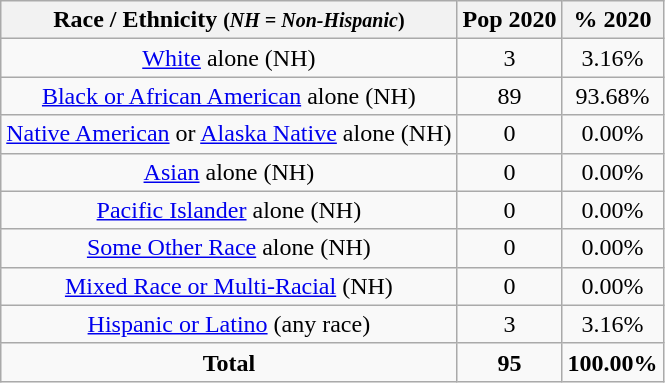<table class="wikitable" style="text-align:center;">
<tr>
<th>Race / Ethnicity <small>(<em>NH = Non-Hispanic</em>)</small></th>
<th>Pop 2020</th>
<th>% 2020</th>
</tr>
<tr>
<td><a href='#'>White</a> alone (NH)</td>
<td>3</td>
<td>3.16%</td>
</tr>
<tr>
<td><a href='#'>Black or African American</a> alone (NH)</td>
<td>89</td>
<td>93.68%</td>
</tr>
<tr>
<td><a href='#'>Native American</a> or <a href='#'>Alaska Native</a> alone (NH)</td>
<td>0</td>
<td>0.00%</td>
</tr>
<tr>
<td><a href='#'>Asian</a> alone (NH)</td>
<td>0</td>
<td>0.00%</td>
</tr>
<tr>
<td><a href='#'>Pacific Islander</a> alone (NH)</td>
<td>0</td>
<td>0.00%</td>
</tr>
<tr>
<td><a href='#'>Some Other Race</a> alone (NH)</td>
<td>0</td>
<td>0.00%</td>
</tr>
<tr>
<td><a href='#'>Mixed Race or Multi-Racial</a> (NH)</td>
<td>0</td>
<td>0.00%</td>
</tr>
<tr>
<td><a href='#'>Hispanic or Latino</a> (any race)</td>
<td>3</td>
<td>3.16%</td>
</tr>
<tr>
<td><strong>Total</strong></td>
<td><strong>95</strong></td>
<td><strong>100.00%</strong></td>
</tr>
</table>
